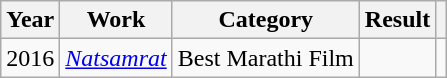<table class="wikitable">
<tr>
<th>Year</th>
<th>Work</th>
<th>Category</th>
<th>Result</th>
<th></th>
</tr>
<tr>
<td>2016</td>
<td><em><a href='#'>Natsamrat</a></em></td>
<td>Best Marathi Film</td>
<td></td>
<td></td>
</tr>
</table>
